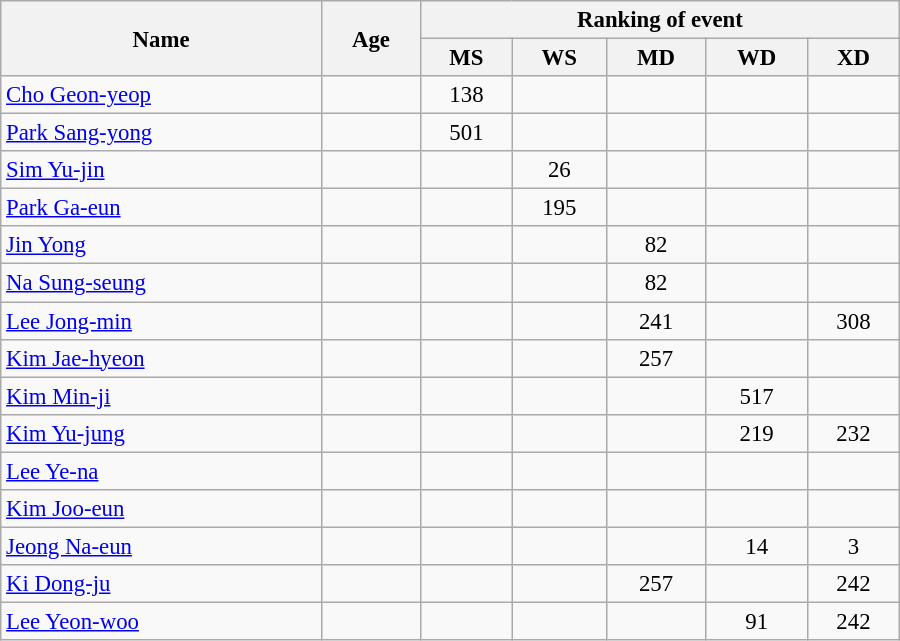<table class="wikitable" style="width:600px; font-size:95%; text-align:center">
<tr>
<th rowspan="2" align="left">Name</th>
<th rowspan="2" align="left">Age</th>
<th colspan="5" align="center">Ranking of event</th>
</tr>
<tr>
<th align="left">MS</th>
<th align="left">WS</th>
<th align="left">MD</th>
<th align="left">WD</th>
<th align="left">XD</th>
</tr>
<tr>
<td align="left"><a href='#'>Cho Geon-yeop</a></td>
<td align="left"></td>
<td>138</td>
<td></td>
<td></td>
<td></td>
<td></td>
</tr>
<tr>
<td align="left"><a href='#'>Park Sang-yong</a></td>
<td align="left"></td>
<td>501</td>
<td></td>
<td></td>
<td></td>
<td></td>
</tr>
<tr>
<td align="left"><a href='#'>Sim Yu-jin</a></td>
<td align="left"></td>
<td></td>
<td>26</td>
<td></td>
<td></td>
<td></td>
</tr>
<tr>
<td align="left"><a href='#'>Park Ga-eun</a></td>
<td align="left"></td>
<td></td>
<td>195</td>
<td></td>
<td></td>
<td></td>
</tr>
<tr>
<td align="left"><a href='#'>Jin Yong</a></td>
<td align="left"></td>
<td></td>
<td></td>
<td>82</td>
<td></td>
<td></td>
</tr>
<tr>
<td align="left"><a href='#'>Na Sung-seung</a></td>
<td align="left"></td>
<td></td>
<td></td>
<td>82</td>
<td></td>
<td></td>
</tr>
<tr>
<td align="left"><a href='#'>Lee Jong-min</a></td>
<td align="left"></td>
<td></td>
<td></td>
<td>241</td>
<td></td>
<td>308</td>
</tr>
<tr>
<td align="left"><a href='#'>Kim Jae-hyeon</a></td>
<td align="left"></td>
<td></td>
<td></td>
<td>257</td>
<td></td>
<td></td>
</tr>
<tr>
<td align="left"><a href='#'>Kim Min-ji</a></td>
<td align="left"></td>
<td></td>
<td></td>
<td></td>
<td>517</td>
<td></td>
</tr>
<tr>
<td align="left"><a href='#'>Kim Yu-jung</a></td>
<td align="left"></td>
<td></td>
<td></td>
<td></td>
<td>219</td>
<td>232</td>
</tr>
<tr>
<td align="left"><a href='#'>Lee Ye-na</a></td>
<td align="left"></td>
<td></td>
<td></td>
<td></td>
<td></td>
<td></td>
</tr>
<tr>
<td align="left"><a href='#'>Kim Joo-eun</a></td>
<td align="left"></td>
<td></td>
<td></td>
<td></td>
<td></td>
<td></td>
</tr>
<tr>
<td align="left"><a href='#'>Jeong Na-eun</a></td>
<td align="left"></td>
<td></td>
<td></td>
<td></td>
<td>14</td>
<td>3</td>
</tr>
<tr>
<td align="left"><a href='#'>Ki Dong-ju</a></td>
<td align="left"></td>
<td></td>
<td></td>
<td>257</td>
<td></td>
<td>242</td>
</tr>
<tr>
<td align="left"><a href='#'>Lee Yeon-woo</a></td>
<td align="left"></td>
<td></td>
<td></td>
<td></td>
<td>91</td>
<td>242</td>
</tr>
</table>
